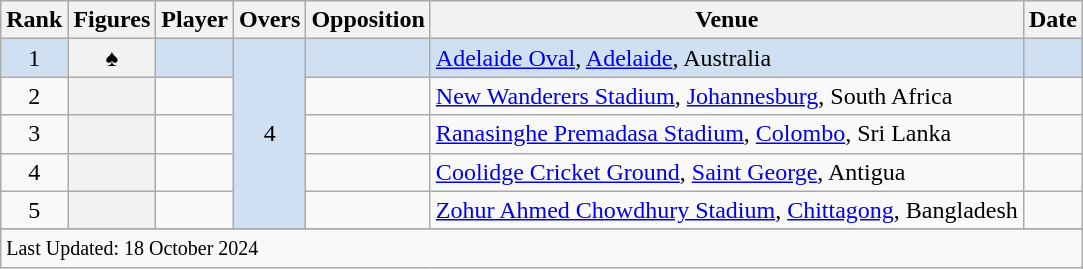<table class="wikitable plainrowheaders sortable">
<tr>
<th scope=col>Rank</th>
<th scope=col>Figures</th>
<th scope=col>Player</th>
<th scope=col>Overs</th>
<th scope=col>Opposition</th>
<th scope=col>Venue</th>
<th scope=col>Date</th>
</tr>
<tr bgcolor=#cee0f2>
<td align=center>1</td>
<th scope=row style=text-align:center;> ♠</th>
<td> </td>
<td align=center rowspan=5>4</td>
<td></td>
<td><a href='#'>Adelaide Oval</a>, <a href='#'>Adelaide</a>, Australia</td>
<td></td>
</tr>
<tr>
<td align=center>2</td>
<th scope=row style=text-align:center;></th>
<td></td>
<td></td>
<td><a href='#'>New Wanderers Stadium</a>, <a href='#'>Johannesburg</a>, South Africa</td>
<td> </td>
</tr>
<tr>
<td align=center>3</td>
<th scope=row style=text-align:center;></th>
<td></td>
<td></td>
<td><a href='#'>Ranasinghe Premadasa Stadium</a>, <a href='#'>Colombo</a>, Sri Lanka</td>
<td> </td>
</tr>
<tr>
<td align=center>4</td>
<th scope=row style=text-align:center;></th>
<td></td>
<td></td>
<td><a href='#'>Coolidge Cricket Ground</a>, <a href='#'>Saint George</a>, Antigua</td>
<td></td>
</tr>
<tr>
<td align=center>5</td>
<th scope=row style=text-align:center;></th>
<td></td>
<td></td>
<td><a href='#'>Zohur Ahmed Chowdhury Stadium</a>, <a href='#'>Chittagong</a>, Bangladesh</td>
<td> </td>
</tr>
<tr>
</tr>
<tr class=sortbottom>
<td colspan=7><small>Last Updated: 18 October 2024</small></td>
</tr>
</table>
